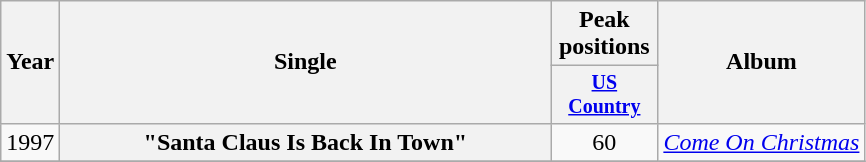<table class="wikitable plainrowheaders" style="text-align:center;">
<tr>
<th rowspan="2">Year</th>
<th rowspan="2" style="width:20em;">Single</th>
<th>Peak positions</th>
<th rowspan="2">Album</th>
</tr>
<tr style="font-size:smaller;">
<th width="65"><a href='#'>US Country</a><br></th>
</tr>
<tr>
<td>1997</td>
<th scope="row">"Santa Claus Is Back In Town"</th>
<td>60</td>
<td align="left"><em><a href='#'>Come On Christmas</a></em></td>
</tr>
<tr>
</tr>
</table>
